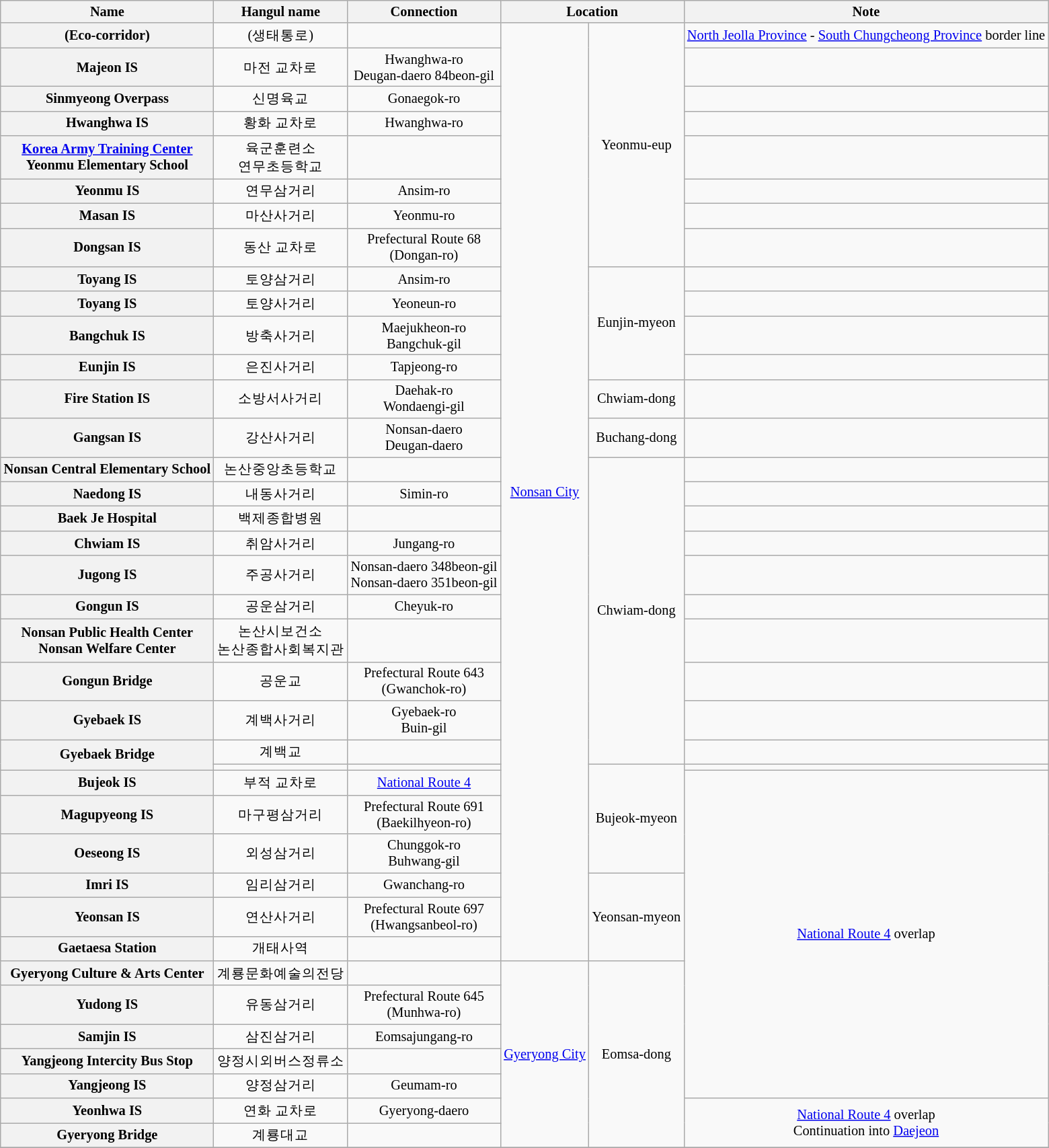<table class="wikitable" style="font-size: 85%; text-align: center;">
<tr>
<th>Name </th>
<th>Hangul name</th>
<th>Connection</th>
<th colspan="2">Location</th>
<th>Note</th>
</tr>
<tr>
<th>(Eco-corridor)</th>
<td>(생태통로)</td>
<td></td>
<td rowspan=31><a href='#'>Nonsan City</a></td>
<td rowspan=8>Yeonmu-eup</td>
<td><a href='#'>North Jeolla Province</a> - <a href='#'>South Chungcheong Province</a> border line</td>
</tr>
<tr>
<th>Majeon IS</th>
<td>마전 교차로</td>
<td>Hwanghwa-ro<br>Deugan-daero 84beon-gil</td>
<td></td>
</tr>
<tr>
<th>Sinmyeong Overpass</th>
<td>신명육교</td>
<td>Gonaegok-ro</td>
<td></td>
</tr>
<tr>
<th>Hwanghwa IS</th>
<td>황화 교차로</td>
<td>Hwanghwa-ro</td>
<td></td>
</tr>
<tr>
<th><a href='#'>Korea Army Training Center</a><br>Yeonmu Elementary School</th>
<td>육군훈련소<br>연무초등학교</td>
<td></td>
<td></td>
</tr>
<tr>
<th>Yeonmu IS</th>
<td>연무삼거리</td>
<td>Ansim-ro</td>
<td></td>
</tr>
<tr>
<th>Masan IS</th>
<td>마산사거리</td>
<td>Yeonmu-ro</td>
<td></td>
</tr>
<tr>
<th>Dongsan IS</th>
<td>동산 교차로</td>
<td>Prefectural Route 68<br>(Dongan-ro)</td>
<td></td>
</tr>
<tr>
<th>Toyang IS</th>
<td>토양삼거리</td>
<td>Ansim-ro</td>
<td rowspan=4>Eunjin-myeon</td>
<td></td>
</tr>
<tr>
<th>Toyang IS</th>
<td>토양사거리</td>
<td>Yeoneun-ro</td>
<td></td>
</tr>
<tr>
<th>Bangchuk IS</th>
<td>방축사거리</td>
<td>Maejukheon-ro<br>Bangchuk-gil</td>
<td></td>
</tr>
<tr>
<th>Eunjin IS</th>
<td>은진사거리</td>
<td>Tapjeong-ro</td>
<td></td>
</tr>
<tr>
<th>Fire Station IS</th>
<td>소방서사거리</td>
<td>Daehak-ro<br>Wondaengi-gil</td>
<td>Chwiam-dong</td>
<td></td>
</tr>
<tr>
<th>Gangsan IS</th>
<td>강산사거리</td>
<td>Nonsan-daero<br>Deugan-daero</td>
<td>Buchang-dong</td>
<td></td>
</tr>
<tr>
<th>Nonsan Central Elementary School</th>
<td>논산중앙초등학교</td>
<td></td>
<td rowspan=10>Chwiam-dong</td>
<td></td>
</tr>
<tr>
<th>Naedong IS</th>
<td>내동사거리</td>
<td>Simin-ro</td>
<td></td>
</tr>
<tr>
<th>Baek Je Hospital</th>
<td>백제종합병원</td>
<td></td>
<td></td>
</tr>
<tr>
<th>Chwiam IS</th>
<td>취암사거리</td>
<td>Jungang-ro</td>
<td></td>
</tr>
<tr>
<th>Jugong IS</th>
<td>주공사거리</td>
<td>Nonsan-daero 348beon-gil<br>Nonsan-daero 351beon-gil</td>
<td></td>
</tr>
<tr>
<th>Gongun IS</th>
<td>공운삼거리</td>
<td>Cheyuk-ro</td>
<td></td>
</tr>
<tr>
<th>Nonsan Public Health Center<br>Nonsan Welfare Center</th>
<td>논산시보건소<br>논산종합사회복지관</td>
<td></td>
<td></td>
</tr>
<tr>
<th>Gongun Bridge</th>
<td>공운교</td>
<td>Prefectural Route 643<br>(Gwanchok-ro)</td>
<td></td>
</tr>
<tr>
<th>Gyebaek IS</th>
<td>계백사거리</td>
<td>Gyebaek-ro<br>Buin-gil</td>
<td></td>
</tr>
<tr>
<th rowspan=2>Gyebaek Bridge</th>
<td>계백교</td>
<td></td>
<td></td>
</tr>
<tr>
<td></td>
<td></td>
<td rowspan=4>Bujeok-myeon</td>
<td></td>
</tr>
<tr>
<th>Bujeok IS</th>
<td>부적 교차로</td>
<td> <a href='#'>National Route 4</a></td>
<td rowspan=11><a href='#'>National Route 4</a> overlap</td>
</tr>
<tr>
<th>Magupyeong IS</th>
<td>마구평삼거리</td>
<td>Prefectural Route 691<br>(Baekilhyeon-ro)</td>
</tr>
<tr>
<th>Oeseong IS</th>
<td>외성삼거리</td>
<td>Chunggok-ro<br>Buhwang-gil</td>
</tr>
<tr>
<th>Imri IS</th>
<td>임리삼거리</td>
<td>Gwanchang-ro</td>
<td rowspan=3>Yeonsan-myeon</td>
</tr>
<tr>
<th>Yeonsan IS</th>
<td>연산사거리</td>
<td>Prefectural Route 697<br>(Hwangsanbeol-ro)</td>
</tr>
<tr>
<th>Gaetaesa Station</th>
<td>개태사역</td>
<td></td>
</tr>
<tr>
<th>Gyeryong Culture & Arts Center</th>
<td>계룡문화예술의전당</td>
<td></td>
<td rowspan=7><a href='#'>Gyeryong City</a></td>
<td rowspan=7>Eomsa-dong</td>
</tr>
<tr>
<th>Yudong IS</th>
<td>유동삼거리</td>
<td>Prefectural Route 645<br>(Munhwa-ro)</td>
</tr>
<tr>
<th>Samjin IS</th>
<td>삼진삼거리</td>
<td>Eomsajungang-ro</td>
</tr>
<tr>
<th>Yangjeong Intercity Bus Stop</th>
<td>양정시외버스정류소</td>
<td></td>
</tr>
<tr>
<th>Yangjeong IS</th>
<td>양정삼거리</td>
<td>Geumam-ro</td>
</tr>
<tr>
<th>Yeonhwa IS</th>
<td>연화 교차로</td>
<td>Gyeryong-daero</td>
<td rowspan=2><a href='#'>National Route 4</a> overlap<br>Continuation into <a href='#'>Daejeon</a></td>
</tr>
<tr>
<th>Gyeryong Bridge</th>
<td>계룡대교</td>
<td></td>
</tr>
<tr>
</tr>
</table>
